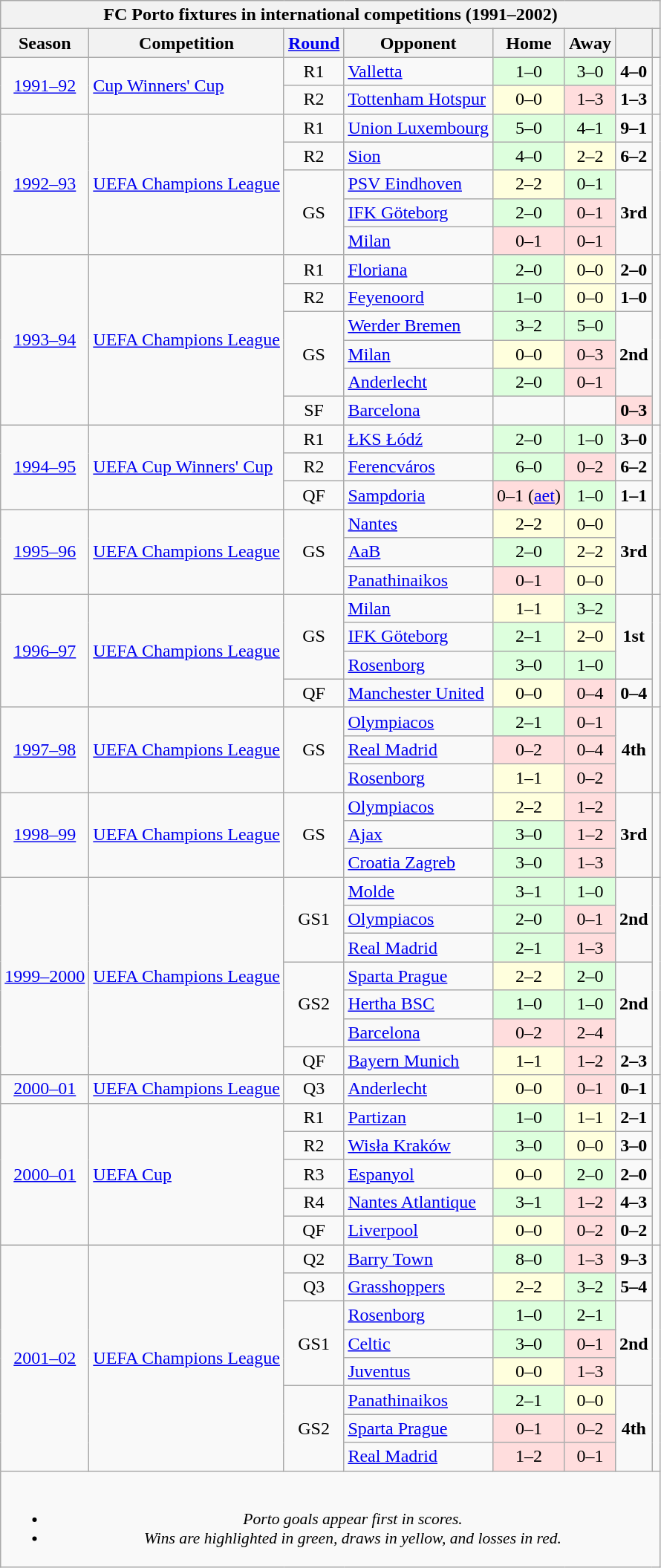<table class="wikitable collapsible collapsed" style="text-align: center;">
<tr>
<th colspan=8>FC Porto fixtures in international competitions (1991–2002)</th>
</tr>
<tr>
<th scope=col>Season</th>
<th scope=col>Competition</th>
<th scope=col><a href='#'>Round</a></th>
<th scope=col>Opponent</th>
<th scope=col>Home</th>
<th scope=col>Away</th>
<th scope=col></th>
<th scope=col></th>
</tr>
<tr>
<td rowspan=2><a href='#'>1991–92</a></td>
<td rowspan="2" style="text-align:left;"><a href='#'>Cup Winners' Cup</a></td>
<td>R1</td>
<td align=left> <a href='#'>Valletta</a></td>
<td style="background:#dfd;">1–0</td>
<td style="background:#dfd;">3–0</td>
<td><strong>4–0</strong></td>
<td rowspan=2></td>
</tr>
<tr>
<td>R2</td>
<td align=left> <a href='#'>Tottenham Hotspur</a></td>
<td style="background:#ffd;">0–0</td>
<td style="background:#fdd;">1–3</td>
<td><strong>1–3</strong></td>
</tr>
<tr>
<td rowspan=5><a href='#'>1992–93</a></td>
<td rowspan="5" style="text-align:left;"><a href='#'>UEFA Champions League</a></td>
<td>R1</td>
<td align=left> <a href='#'>Union Luxembourg</a></td>
<td style="background:#dfd;">5–0</td>
<td style="background:#dfd;">4–1</td>
<td><strong>9–1</strong></td>
<td rowspan=5></td>
</tr>
<tr>
<td>R2</td>
<td align=left> <a href='#'>Sion</a></td>
<td style="background:#dfd;">4–0</td>
<td style="background:#ffd;">2–2</td>
<td><strong>6–2</strong></td>
</tr>
<tr>
<td rowspan=3>GS</td>
<td align=left> <a href='#'>PSV Eindhoven</a></td>
<td style="background:#ffd;">2–2</td>
<td style="background:#dfd;">0–1</td>
<td rowspan=3><strong>3rd</strong></td>
</tr>
<tr>
<td align=left> <a href='#'>IFK Göteborg</a></td>
<td style="background:#dfd;">2–0</td>
<td style="background:#fdd;">0–1</td>
</tr>
<tr>
<td align=left> <a href='#'>Milan</a></td>
<td style="background:#fdd;">0–1</td>
<td style="background:#fdd;">0–1</td>
</tr>
<tr>
<td rowspan=6><a href='#'>1993–94</a></td>
<td rowspan="6" style="text-align:left;"><a href='#'>UEFA Champions League</a></td>
<td>R1</td>
<td align=left> <a href='#'>Floriana</a></td>
<td style="background:#dfd;">2–0</td>
<td style="background:#ffd;">0–0</td>
<td><strong>2–0</strong></td>
<td rowspan=6></td>
</tr>
<tr>
<td>R2</td>
<td align=left> <a href='#'>Feyenoord</a></td>
<td style="background:#dfd;">1–0</td>
<td style="background:#ffd;">0–0</td>
<td><strong>1–0</strong></td>
</tr>
<tr>
<td rowspan=3>GS</td>
<td align=left> <a href='#'>Werder Bremen</a></td>
<td style="background:#dfd;">3–2</td>
<td style="background:#dfd;">5–0</td>
<td rowspan=3><strong>2nd</strong></td>
</tr>
<tr>
<td align=left> <a href='#'>Milan</a></td>
<td style="background:#ffd;">0–0</td>
<td style="background:#fdd;">0–3</td>
</tr>
<tr>
<td align=left> <a href='#'>Anderlecht</a></td>
<td style="background:#dfd;">2–0</td>
<td style="background:#fdd;">0–1</td>
</tr>
<tr>
<td>SF</td>
<td align=left> <a href='#'>Barcelona</a></td>
<td></td>
<td></td>
<td style="background:#fdd;"><strong>0–3</strong></td>
</tr>
<tr>
<td rowspan=3><a href='#'>1994–95</a></td>
<td rowspan="3" style="text-align:left;"><a href='#'>UEFA Cup Winners' Cup</a></td>
<td>R1</td>
<td align=left> <a href='#'>ŁKS Łódź</a></td>
<td style="background:#dfd;">2–0</td>
<td style="background:#dfd;">1–0</td>
<td><strong>3–0</strong></td>
<td rowspan=3></td>
</tr>
<tr>
<td>R2</td>
<td align=left> <a href='#'>Ferencváros</a></td>
<td style="background:#dfd;">6–0</td>
<td style="background:#fdd;">0–2</td>
<td><strong>6–2</strong></td>
</tr>
<tr>
<td>QF</td>
<td align=left> <a href='#'>Sampdoria</a></td>
<td style="background:#fdd;">0–1 (<a href='#'>aet</a>)</td>
<td style="background:#dfd;">1–0</td>
<td><strong>1–1</strong> </td>
</tr>
<tr>
<td rowspan=3><a href='#'>1995–96</a></td>
<td rowspan="3" style="text-align:left;"><a href='#'>UEFA Champions League</a></td>
<td rowspan=3>GS</td>
<td align=left> <a href='#'>Nantes</a></td>
<td style="background:#ffd;">2–2</td>
<td style="background:#ffd;">0–0</td>
<td rowspan=3><strong>3rd</strong></td>
<td rowspan=3></td>
</tr>
<tr>
<td align=left> <a href='#'>AaB</a></td>
<td style="background:#dfd;">2–0</td>
<td style="background:#ffd;">2–2</td>
</tr>
<tr>
<td align=left> <a href='#'>Panathinaikos</a></td>
<td style="background:#fdd;">0–1</td>
<td style="background:#ffd;">0–0</td>
</tr>
<tr>
<td rowspan=4><a href='#'>1996–97</a></td>
<td rowspan="4" style="text-align:left;"><a href='#'>UEFA Champions League</a></td>
<td rowspan=3>GS</td>
<td align=left> <a href='#'>Milan</a></td>
<td style="background:#ffd;">1–1</td>
<td style="background:#dfd;">3–2</td>
<td rowspan=3><strong>1st</strong></td>
<td rowspan=4></td>
</tr>
<tr>
<td align=left> <a href='#'>IFK Göteborg</a></td>
<td style="background:#dfd;">2–1</td>
<td style="background:#ffd;">2–0</td>
</tr>
<tr>
<td align=left> <a href='#'>Rosenborg</a></td>
<td style="background:#dfd;">3–0</td>
<td style="background:#dfd;">1–0</td>
</tr>
<tr>
<td>QF</td>
<td align=left> <a href='#'>Manchester United</a></td>
<td style="background:#ffd;">0–0</td>
<td style="background:#fdd;">0–4</td>
<td><strong>0–4</strong></td>
</tr>
<tr>
<td rowspan=3><a href='#'>1997–98</a></td>
<td rowspan="3" style="text-align:left;"><a href='#'>UEFA Champions League</a></td>
<td rowspan=3>GS</td>
<td align=left> <a href='#'>Olympiacos</a></td>
<td style="background:#dfd;">2–1</td>
<td style="background:#fdd;">0–1</td>
<td rowspan=3><strong>4th</strong></td>
<td rowspan=3></td>
</tr>
<tr>
<td align=left> <a href='#'>Real Madrid</a></td>
<td style="background:#fdd;">0–2</td>
<td style="background:#fdd;">0–4</td>
</tr>
<tr>
<td align=left> <a href='#'>Rosenborg</a></td>
<td style="background:#ffd;">1–1</td>
<td style="background:#fdd;">0–2</td>
</tr>
<tr>
<td rowspan=3><a href='#'>1998–99</a></td>
<td rowspan="3" style="text-align:left;"><a href='#'>UEFA Champions League</a></td>
<td rowspan=3>GS</td>
<td align=left> <a href='#'>Olympiacos</a></td>
<td style="background:#ffd;">2–2</td>
<td style="background:#fdd;">1–2</td>
<td rowspan=3><strong>3rd</strong></td>
<td rowspan=3></td>
</tr>
<tr>
<td align=left> <a href='#'>Ajax</a></td>
<td style="background:#dfd;">3–0</td>
<td style="background:#fdd;">1–2</td>
</tr>
<tr>
<td align=left> <a href='#'>Croatia Zagreb</a></td>
<td style="background:#dfd;">3–0</td>
<td style="background:#fdd;">1–3</td>
</tr>
<tr>
<td rowspan=7><a href='#'>1999–2000</a></td>
<td rowspan="7" style="text-align:left;"><a href='#'>UEFA Champions League</a></td>
<td rowspan=3>GS1</td>
<td align=left> <a href='#'>Molde</a></td>
<td style="background:#dfd;">3–1</td>
<td style="background:#dfd;">1–0</td>
<td rowspan=3><strong>2nd</strong></td>
<td rowspan=7></td>
</tr>
<tr>
<td align=left> <a href='#'>Olympiacos</a></td>
<td style="background:#dfd;">2–0</td>
<td style="background:#fdd;">0–1</td>
</tr>
<tr>
<td align=left> <a href='#'>Real Madrid</a></td>
<td style="background:#dfd;">2–1</td>
<td style="background:#fdd;">1–3</td>
</tr>
<tr>
<td rowspan=3>GS2</td>
<td align=left> <a href='#'>Sparta Prague</a></td>
<td style="background:#ffd;">2–2</td>
<td style="background:#dfd;">2–0</td>
<td rowspan=3><strong>2nd</strong></td>
</tr>
<tr>
<td align=left> <a href='#'>Hertha BSC</a></td>
<td style="background:#dfd;">1–0</td>
<td style="background:#dfd;">1–0</td>
</tr>
<tr>
<td align=left> <a href='#'>Barcelona</a></td>
<td style="background:#fdd;">0–2</td>
<td style="background:#fdd;">2–4</td>
</tr>
<tr>
<td>QF</td>
<td align=left> <a href='#'>Bayern Munich</a></td>
<td style="background:#ffd;">1–1</td>
<td style="background:#fdd;">1–2</td>
<td><strong>2–3</strong></td>
</tr>
<tr>
<td><a href='#'>2000–01</a></td>
<td align=left><a href='#'>UEFA Champions League</a></td>
<td>Q3</td>
<td align=left> <a href='#'>Anderlecht</a></td>
<td style="background:#ffd;">0–0</td>
<td style="background:#fdd;">0–1</td>
<td><strong>0–1</strong></td>
<td></td>
</tr>
<tr>
<td rowspan=5><a href='#'>2000–01</a></td>
<td rowspan="5" style="text-align:left;"><a href='#'>UEFA Cup</a></td>
<td>R1</td>
<td align=left> <a href='#'>Partizan</a></td>
<td style="background:#dfd;">1–0</td>
<td style="background:#ffd;">1–1</td>
<td><strong>2–1</strong></td>
<td rowspan=5></td>
</tr>
<tr>
<td>R2</td>
<td align=left> <a href='#'>Wisła Kraków</a></td>
<td style="background:#dfd;">3–0</td>
<td style="background:#ffd;">0–0</td>
<td><strong>3–0</strong></td>
</tr>
<tr>
<td>R3</td>
<td align=left> <a href='#'>Espanyol</a></td>
<td style="background:#ffd;">0–0</td>
<td style="background:#dfd;">2–0</td>
<td><strong>2–0</strong></td>
</tr>
<tr>
<td>R4</td>
<td align=left> <a href='#'>Nantes Atlantique</a></td>
<td style="background:#dfd;">3–1</td>
<td style="background:#fdd;">1–2</td>
<td><strong>4–3</strong></td>
</tr>
<tr>
<td>QF</td>
<td align=left> <a href='#'>Liverpool</a></td>
<td style="background:#ffd;">0–0</td>
<td style="background:#fdd;">0–2</td>
<td><strong>0–2</strong></td>
</tr>
<tr>
<td rowspan=8><a href='#'>2001–02</a></td>
<td rowspan="8" style="text-align:left;"><a href='#'>UEFA Champions League</a></td>
<td>Q2</td>
<td align=left> <a href='#'>Barry Town</a></td>
<td style="background:#dfd;">8–0</td>
<td style="background:#fdd;">1–3</td>
<td><strong>9–3</strong></td>
<td rowspan=8></td>
</tr>
<tr>
<td>Q3</td>
<td align=left> <a href='#'>Grasshoppers</a></td>
<td style="background:#ffd;">2–2</td>
<td style="background:#dfd;">3–2</td>
<td><strong>5–4</strong></td>
</tr>
<tr>
<td rowspan=3>GS1</td>
<td align=left> <a href='#'>Rosenborg</a></td>
<td style="background:#dfd;">1–0</td>
<td style="background:#dfd;">2–1</td>
<td rowspan=3><strong>2nd</strong></td>
</tr>
<tr>
<td align=left> <a href='#'>Celtic</a></td>
<td style="background:#dfd;">3–0</td>
<td style="background:#fdd;">0–1</td>
</tr>
<tr>
<td align=left> <a href='#'>Juventus</a></td>
<td style="background:#ffd;">0–0</td>
<td style="background:#fdd;">1–3</td>
</tr>
<tr>
<td rowspan=3>GS2</td>
<td align=left> <a href='#'>Panathinaikos</a></td>
<td style="background:#dfd;">2–1</td>
<td style="background:#ffd;">0–0</td>
<td rowspan=3><strong>4th</strong></td>
</tr>
<tr>
<td align=left> <a href='#'>Sparta Prague</a></td>
<td style="background:#fdd;">0–1</td>
<td style="background:#fdd;">0–2</td>
</tr>
<tr>
<td align=left> <a href='#'>Real Madrid</a></td>
<td style="background:#fdd;">1–2</td>
<td style="background:#fdd;">0–1</td>
</tr>
<tr>
<td colspan=8 style="font-style:italic; font-size:90%"><br><ul><li>Porto goals appear first in scores.</li><li>Wins are highlighted in green, draws in yellow, and losses in red.</li></ul></td>
</tr>
</table>
